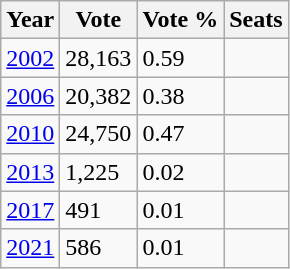<table class="wikitable">
<tr>
<th>Year</th>
<th>Vote</th>
<th>Vote %</th>
<th>Seats</th>
</tr>
<tr>
<td><a href='#'>2002</a></td>
<td>28,163</td>
<td>0.59</td>
<td></td>
</tr>
<tr>
<td><a href='#'>2006</a></td>
<td>20,382</td>
<td>0.38</td>
<td></td>
</tr>
<tr>
<td><a href='#'>2010</a></td>
<td>24,750</td>
<td>0.47</td>
<td></td>
</tr>
<tr>
<td><a href='#'>2013</a></td>
<td>1,225</td>
<td>0.02</td>
<td></td>
</tr>
<tr>
<td><a href='#'>2017</a></td>
<td>491</td>
<td>0.01</td>
<td></td>
</tr>
<tr>
<td><a href='#'>2021</a></td>
<td>586</td>
<td>0.01</td>
<td></td>
</tr>
</table>
